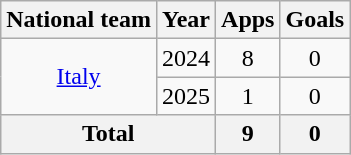<table class="wikitable" style="text-align: center;">
<tr>
<th>National team</th>
<th>Year</th>
<th>Apps</th>
<th>Goals</th>
</tr>
<tr>
<td rowspan="2"><a href='#'>Italy</a></td>
<td>2024</td>
<td>8</td>
<td>0</td>
</tr>
<tr>
<td>2025</td>
<td>1</td>
<td>0</td>
</tr>
<tr>
<th colspan="2">Total</th>
<th>9</th>
<th>0</th>
</tr>
</table>
